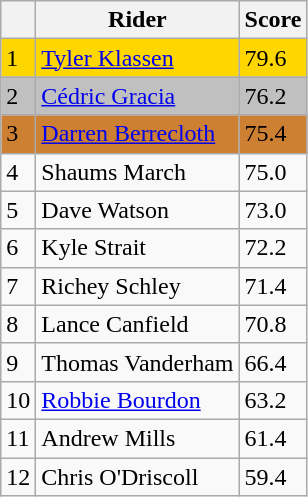<table class="wikitable">
<tr>
<th></th>
<th>Rider</th>
<th>Score</th>
</tr>
<tr style="background:gold;">
<td>1</td>
<td> <a href='#'>Tyler Klassen</a></td>
<td>79.6</td>
</tr>
<tr style="background:silver;">
<td>2</td>
<td> <a href='#'>Cédric Gracia</a></td>
<td>76.2</td>
</tr>
<tr style="background:#cd7f32;">
<td>3</td>
<td> <a href='#'>Darren Berrecloth</a></td>
<td>75.4</td>
</tr>
<tr>
<td>4</td>
<td> Shaums March</td>
<td>75.0</td>
</tr>
<tr>
<td>5</td>
<td> Dave Watson</td>
<td>73.0</td>
</tr>
<tr>
<td>6</td>
<td> Kyle Strait</td>
<td>72.2</td>
</tr>
<tr>
<td>7</td>
<td> Richey Schley</td>
<td>71.4</td>
</tr>
<tr>
<td>8</td>
<td> Lance Canfield</td>
<td>70.8</td>
</tr>
<tr>
<td>9</td>
<td> Thomas Vanderham</td>
<td>66.4</td>
</tr>
<tr>
<td>10</td>
<td> <a href='#'>Robbie Bourdon</a></td>
<td>63.2</td>
</tr>
<tr>
<td>11</td>
<td> Andrew Mills</td>
<td>61.4</td>
</tr>
<tr>
<td>12</td>
<td> Chris O'Driscoll</td>
<td>59.4</td>
</tr>
</table>
